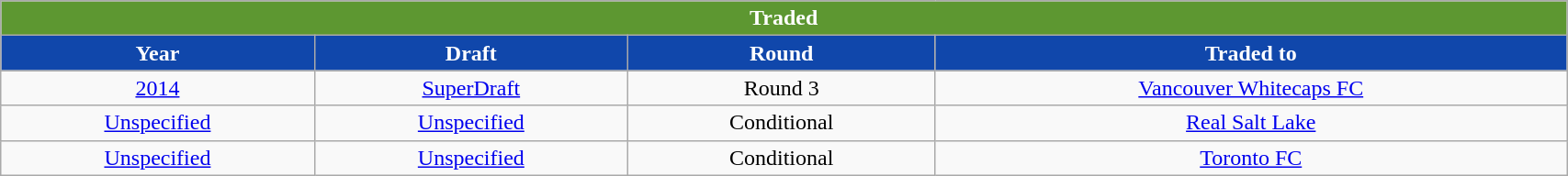<table class="wikitable" style="width:90%">
<tr>
<th style="background:#5d9731; color:white; text-align:center;" colspan=4>Traded</th>
</tr>
<tr>
<th style="background:#1047AB; color:white; text-align:center;">Year</th>
<th style="background:#1047AB; color:white; text-align:center;">Draft</th>
<th style="background:#1047AB; color:white; text-align:center;">Round</th>
<th style="background:#1047AB; color:white; text-align:center;">Traded to</th>
</tr>
<tr align=center>
<td><a href='#'>2014</a></td>
<td><a href='#'>SuperDraft</a></td>
<td>Round 3</td>
<td><a href='#'>Vancouver Whitecaps FC</a></td>
</tr>
<tr align=center>
<td><a href='#'>Unspecified</a></td>
<td><a href='#'>Unspecified</a></td>
<td>Conditional</td>
<td><a href='#'>Real Salt Lake</a></td>
</tr>
<tr align=center>
<td><a href='#'>Unspecified</a></td>
<td><a href='#'>Unspecified</a></td>
<td>Conditional</td>
<td><a href='#'>Toronto FC</a></td>
</tr>
</table>
